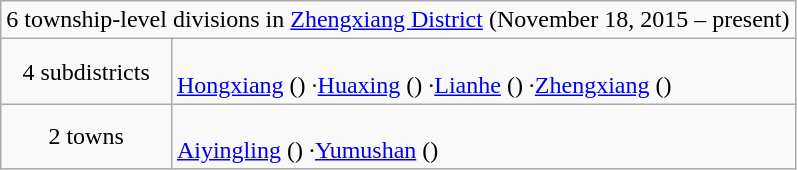<table class="wikitable">
<tr>
<td style="text-align:center;" colspan="2">6 township-level divisions in <a href='#'>Zhengxiang District</a> (November 18, 2015 – present)</td>
</tr>
<tr align=left>
<td align=center>4 subdistricts</td>
<td><br><a href='#'>Hongxiang</a> ()
·<a href='#'>Huaxing</a> ()
·<a href='#'>Lianhe</a> ()
·<a href='#'>Zhengxiang</a> ()</td>
</tr>
<tr align=left>
<td align=center>2 towns</td>
<td><br><a href='#'>Aiyingling</a> ()
·<a href='#'>Yumushan</a> ()</td>
</tr>
</table>
